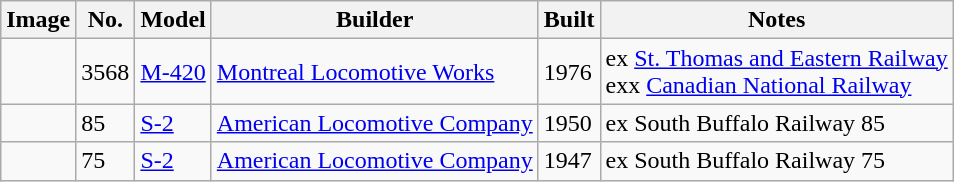<table class="wikitable sortable">
<tr>
<th>Image</th>
<th>No.</th>
<th>Model</th>
<th>Builder</th>
<th>Built</th>
<th class="unsortable">Notes</th>
</tr>
<tr>
<td></td>
<td>3568</td>
<td><a href='#'>M-420</a></td>
<td><a href='#'>Montreal Locomotive Works</a></td>
<td>1976</td>
<td>ex <a href='#'>St. Thomas and Eastern Railway</a><br>exx <a href='#'>Canadian National Railway</a></td>
</tr>
<tr>
<td></td>
<td>85</td>
<td><a href='#'>S-2</a></td>
<td><a href='#'>American Locomotive Company</a></td>
<td>1950</td>
<td>ex South Buffalo Railway 85</td>
</tr>
<tr>
<td></td>
<td>75</td>
<td><a href='#'>S-2</a></td>
<td><a href='#'>American Locomotive Company</a></td>
<td>1947</td>
<td>ex South Buffalo Railway 75</td>
</tr>
</table>
